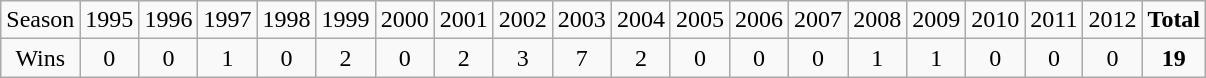<table class="wikitable sortable">
<tr>
<td>Season</td>
<td>1995</td>
<td>1996</td>
<td>1997</td>
<td>1998</td>
<td>1999</td>
<td>2000</td>
<td>2001</td>
<td>2002</td>
<td>2003</td>
<td>2004</td>
<td>2005</td>
<td>2006</td>
<td>2007</td>
<td>2008</td>
<td>2009</td>
<td>2010</td>
<td>2011</td>
<td>2012</td>
<td><strong>Total</strong></td>
</tr>
<tr align=center>
<td>Wins</td>
<td>0</td>
<td>0</td>
<td>1</td>
<td>0</td>
<td>2</td>
<td>0</td>
<td>2</td>
<td>3</td>
<td>7</td>
<td>2</td>
<td>0</td>
<td>0</td>
<td>0</td>
<td>1</td>
<td>1</td>
<td>0</td>
<td>0</td>
<td>0</td>
<td><strong>19</strong></td>
</tr>
</table>
